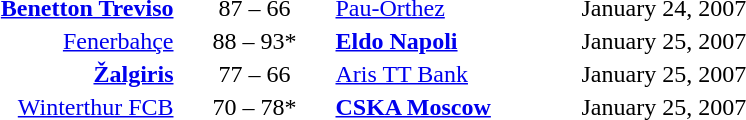<table style="text-align:center">
<tr>
<th width=160></th>
<th width=100></th>
<th width=160></th>
<th width=200></th>
</tr>
<tr>
<td align=right><strong><a href='#'>Benetton Treviso</a></strong> </td>
<td>87 – 66</td>
<td align=left> <a href='#'>Pau-Orthez</a></td>
<td align=left>January 24, 2007</td>
</tr>
<tr>
<td align=right><a href='#'>Fenerbahçe</a> </td>
<td>88 – 93*</td>
<td align=left> <strong><a href='#'>Eldo Napoli</a></strong></td>
<td align=left>January 25, 2007</td>
</tr>
<tr>
<td align=right><strong><a href='#'>Žalgiris</a></strong> </td>
<td>77 – 66</td>
<td align=left> <a href='#'>Aris TT Bank</a></td>
<td align=left>January 25, 2007</td>
</tr>
<tr>
<td align=right><a href='#'>Winterthur FCB</a> </td>
<td>70 – 78*</td>
<td align=left> <strong><a href='#'>CSKA Moscow</a></strong></td>
<td align=left>January 25, 2007</td>
</tr>
</table>
